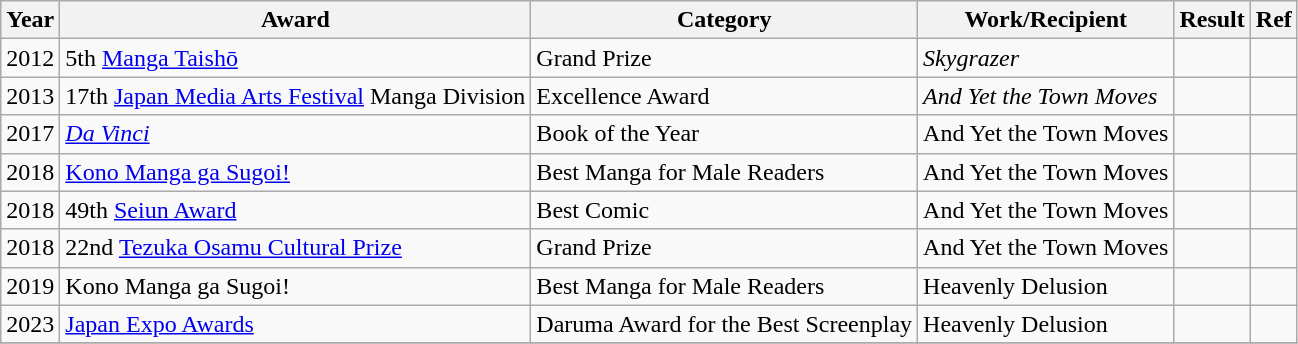<table class="wikitable sortable plainrowheaders">
<tr>
<th>Year</th>
<th>Award</th>
<th>Category</th>
<th>Work/Recipient</th>
<th>Result</th>
<th class="unsortable">Ref</th>
</tr>
<tr>
<td>2012</td>
<td>5th <a href='#'>Manga Taishō</a></td>
<td>Grand Prize</td>
<td><em>Skygrazer</em></td>
<td></td>
<td></td>
</tr>
<tr>
<td>2013</td>
<td>17th <a href='#'>Japan Media Arts Festival</a> Manga Division</td>
<td>Excellence Award</td>
<td><em>And Yet the Town Moves</em></td>
<td></td>
<td></td>
</tr>
<tr>
<td>2017</td>
<td><em><a href='#'>Da Vinci</a></em></td>
<td>Book of the Year<em></td>
<td></em>And Yet the Town Moves<em></td>
<td></td>
<td></td>
</tr>
<tr>
<td>2018</td>
<td></em><a href='#'>Kono Manga ga Sugoi!</a><em></td>
<td>Best Manga for Male Readers</td>
<td></em>And Yet the Town Moves<em></td>
<td></td>
<td></td>
</tr>
<tr>
<td>2018</td>
<td>49th <a href='#'>Seiun Award</a></td>
<td>Best Comic</td>
<td></em>And Yet the Town Moves<em></td>
<td></td>
<td></td>
</tr>
<tr>
<td>2018</td>
<td>22nd <a href='#'>Tezuka Osamu Cultural Prize</a></td>
<td>Grand Prize</td>
<td></em>And Yet the Town Moves<em></td>
<td></td>
<td></td>
</tr>
<tr>
<td>2019</td>
<td></em>Kono Manga ga Sugoi!<em></td>
<td>Best Manga for Male Readers</td>
<td></em>Heavenly Delusion<em></td>
<td></td>
<td></td>
</tr>
<tr>
<td>2023</td>
<td><a href='#'>Japan Expo Awards</a></td>
<td>Daruma Award for the Best Screenplay</td>
<td></em>Heavenly Delusion<em></td>
<td></td>
<td></td>
</tr>
<tr>
</tr>
</table>
